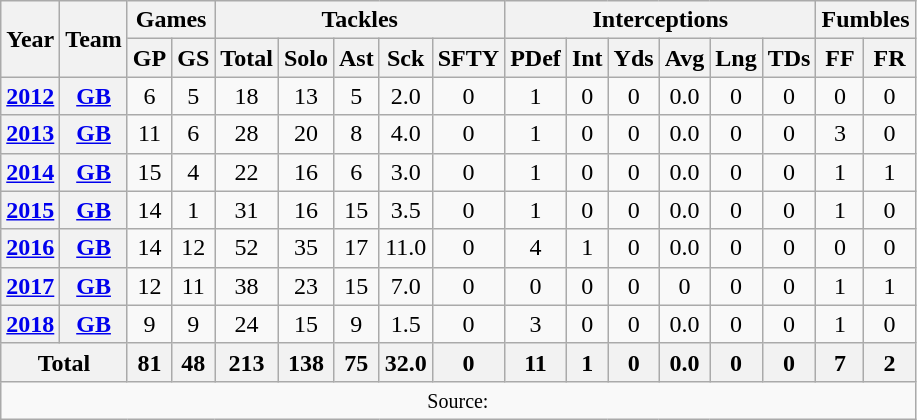<table class="wikitable" style="text-align: center;">
<tr>
<th rowspan=2>Year</th>
<th rowspan=2>Team</th>
<th colspan=2>Games</th>
<th colspan=5>Tackles</th>
<th colspan=6>Interceptions</th>
<th colspan=2>Fumbles</th>
</tr>
<tr>
<th>GP</th>
<th>GS</th>
<th>Total</th>
<th>Solo</th>
<th>Ast</th>
<th>Sck</th>
<th>SFTY</th>
<th>PDef</th>
<th>Int</th>
<th>Yds</th>
<th>Avg</th>
<th>Lng</th>
<th>TDs</th>
<th>FF</th>
<th>FR</th>
</tr>
<tr>
<th><a href='#'>2012</a></th>
<th><a href='#'>GB</a></th>
<td>6</td>
<td>5</td>
<td>18</td>
<td>13</td>
<td>5</td>
<td>2.0</td>
<td>0</td>
<td>1</td>
<td>0</td>
<td>0</td>
<td>0.0</td>
<td>0</td>
<td>0</td>
<td>0</td>
<td>0</td>
</tr>
<tr>
<th><a href='#'>2013</a></th>
<th><a href='#'>GB</a></th>
<td>11</td>
<td>6</td>
<td>28</td>
<td>20</td>
<td>8</td>
<td>4.0</td>
<td>0</td>
<td>1</td>
<td>0</td>
<td>0</td>
<td>0.0</td>
<td>0</td>
<td>0</td>
<td>3</td>
<td>0</td>
</tr>
<tr>
<th><a href='#'>2014</a></th>
<th><a href='#'>GB</a></th>
<td>15</td>
<td>4</td>
<td>22</td>
<td>16</td>
<td>6</td>
<td>3.0</td>
<td>0</td>
<td>1</td>
<td>0</td>
<td>0</td>
<td>0.0</td>
<td>0</td>
<td>0</td>
<td>1</td>
<td>1</td>
</tr>
<tr>
<th><a href='#'>2015</a></th>
<th><a href='#'>GB</a></th>
<td>14</td>
<td>1</td>
<td>31</td>
<td>16</td>
<td>15</td>
<td>3.5</td>
<td>0</td>
<td>1</td>
<td>0</td>
<td>0</td>
<td>0.0</td>
<td>0</td>
<td>0</td>
<td>1</td>
<td>0</td>
</tr>
<tr>
<th><a href='#'>2016</a></th>
<th><a href='#'>GB</a></th>
<td>14</td>
<td>12</td>
<td>52</td>
<td>35</td>
<td>17</td>
<td>11.0</td>
<td>0</td>
<td>4</td>
<td>1</td>
<td>0</td>
<td>0.0</td>
<td>0</td>
<td>0</td>
<td>0</td>
<td>0</td>
</tr>
<tr>
<th><a href='#'>2017</a></th>
<th><a href='#'>GB</a></th>
<td>12</td>
<td>11</td>
<td>38</td>
<td>23</td>
<td>15</td>
<td>7.0</td>
<td>0</td>
<td>0</td>
<td>0</td>
<td>0</td>
<td>0</td>
<td>0</td>
<td>0</td>
<td>1</td>
<td>1</td>
</tr>
<tr>
<th><a href='#'>2018</a></th>
<th><a href='#'>GB</a></th>
<td>9</td>
<td>9</td>
<td>24</td>
<td>15</td>
<td>9</td>
<td>1.5</td>
<td>0</td>
<td>3</td>
<td>0</td>
<td>0</td>
<td>0.0</td>
<td>0</td>
<td>0</td>
<td>1</td>
<td>0</td>
</tr>
<tr>
<th colspan=2>Total</th>
<th>81</th>
<th>48</th>
<th>213</th>
<th>138</th>
<th>75</th>
<th>32.0</th>
<th>0</th>
<th>11</th>
<th>1</th>
<th>0</th>
<th>0.0</th>
<th>0</th>
<th>0</th>
<th>7</th>
<th>2</th>
</tr>
<tr>
<td colspan="17"><small>Source: </small></td>
</tr>
</table>
